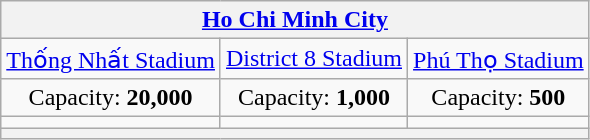<table class="wikitable" style="text-align:center;">
<tr>
<th colspan="3"><a href='#'>Ho Chi Minh City</a></th>
</tr>
<tr>
<td><a href='#'>Thống Nhất Stadium</a></td>
<td><a href='#'>District 8 Stadium</a></td>
<td><a href='#'>Phú Thọ Stadium</a></td>
</tr>
<tr>
<td>Capacity: <strong>20,000</strong></td>
<td>Capacity: <strong>1,000</strong></td>
<td>Capacity: <strong>500</strong></td>
</tr>
<tr>
<td></td>
<td></td>
<td></td>
</tr>
<tr>
<th colspan=3 text-align="center"></th>
</tr>
</table>
